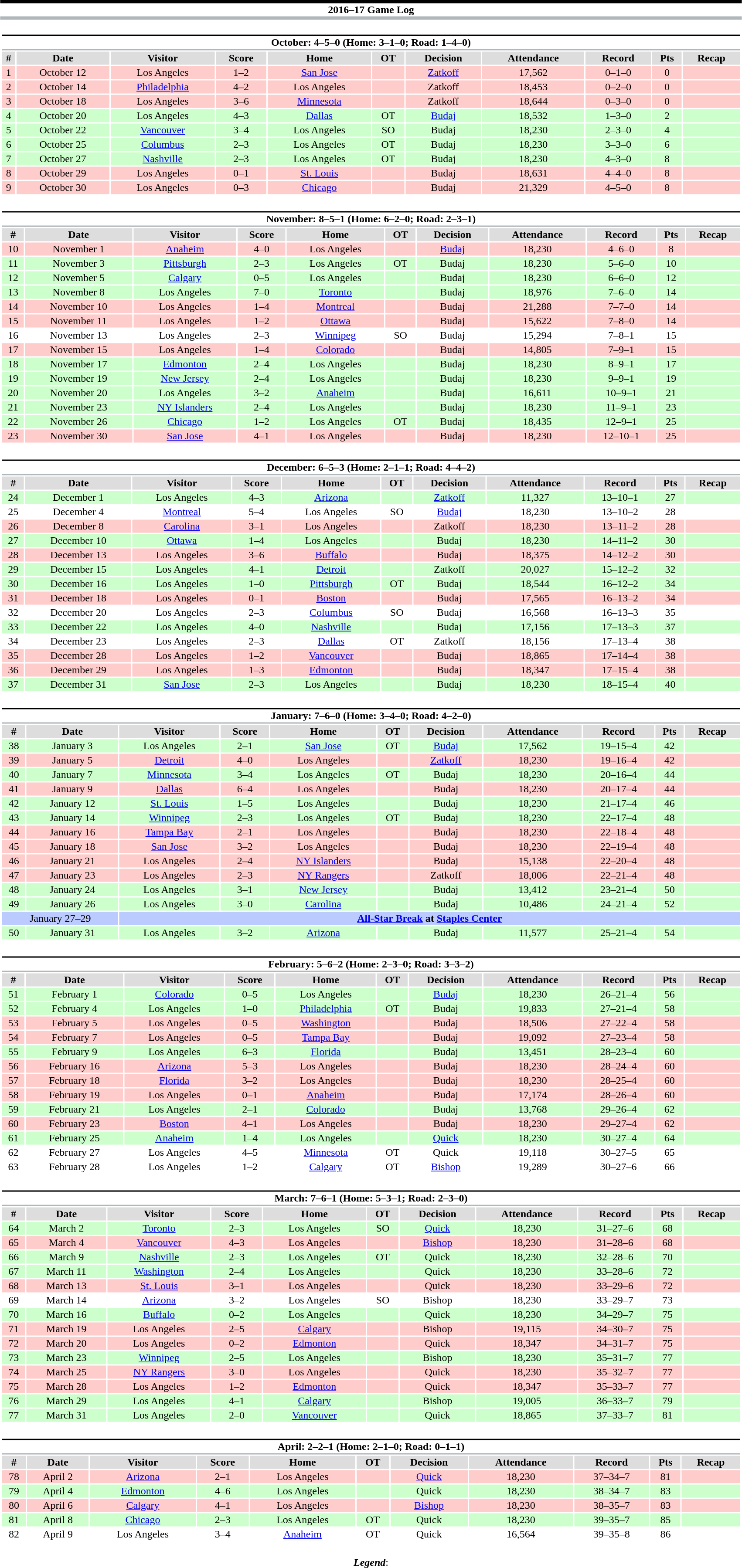<table class="toccolours" style="width:90%; clear:both; margin:1.5em auto; text-align:center;">
<tr>
<th colspan="12" style="background:#fff; border-top:#000000 5px solid; border-bottom:#AFB7BA 5px solid;">2016–17 Game Log</th>
</tr>
<tr>
<td colspan=12><br><table class="toccolours collapsible collapsed" style="width:100%;">
<tr>
<th colspan="12" style="background:#fff; border-top:#000000 2px solid; border-bottom:#AFB7BA 2px solid;">October: 4–5–0 (Home: 3–1–0; Road: 1–4–0)</th>
</tr>
<tr style="background:#ddd;">
<th>#</th>
<th>Date</th>
<th>Visitor</th>
<th>Score</th>
<th>Home</th>
<th>OT</th>
<th>Decision</th>
<th>Attendance</th>
<th>Record</th>
<th>Pts</th>
<th>Recap</th>
</tr>
<tr style="background:#fcc;">
<td>1</td>
<td>October 12</td>
<td>Los Angeles</td>
<td>1–2</td>
<td><a href='#'>San Jose</a></td>
<td></td>
<td><a href='#'>Zatkoff</a></td>
<td>17,562</td>
<td>0–1–0</td>
<td>0</td>
<td></td>
</tr>
<tr style="background:#fcc;">
<td>2</td>
<td>October 14</td>
<td><a href='#'>Philadelphia</a></td>
<td>4–2</td>
<td>Los Angeles</td>
<td></td>
<td>Zatkoff</td>
<td>18,453</td>
<td>0–2–0</td>
<td>0</td>
<td></td>
</tr>
<tr style="background:#fcc;">
<td>3</td>
<td>October 18</td>
<td>Los Angeles</td>
<td>3–6</td>
<td><a href='#'>Minnesota</a></td>
<td></td>
<td>Zatkoff</td>
<td>18,644</td>
<td>0–3–0</td>
<td>0</td>
<td></td>
</tr>
<tr style="background:#cfc;">
<td>4</td>
<td>October 20</td>
<td>Los Angeles</td>
<td>4–3</td>
<td><a href='#'>Dallas</a></td>
<td>OT</td>
<td><a href='#'>Budaj</a></td>
<td>18,532</td>
<td>1–3–0</td>
<td>2</td>
<td></td>
</tr>
<tr style="background:#cfc;">
<td>5</td>
<td>October 22</td>
<td><a href='#'>Vancouver</a></td>
<td>3–4</td>
<td>Los Angeles</td>
<td>SO</td>
<td>Budaj</td>
<td>18,230</td>
<td>2–3–0</td>
<td>4</td>
<td></td>
</tr>
<tr style="background:#cfc;">
<td>6</td>
<td>October 25</td>
<td><a href='#'>Columbus</a></td>
<td>2–3</td>
<td>Los Angeles</td>
<td>OT</td>
<td>Budaj</td>
<td>18,230</td>
<td>3–3–0</td>
<td>6</td>
<td></td>
</tr>
<tr style="background:#cfc;">
<td>7</td>
<td>October 27</td>
<td><a href='#'>Nashville</a></td>
<td>2–3</td>
<td>Los Angeles</td>
<td>OT</td>
<td>Budaj</td>
<td>18,230</td>
<td>4–3–0</td>
<td>8</td>
<td></td>
</tr>
<tr style="background:#fcc;">
<td>8</td>
<td>October 29</td>
<td>Los Angeles</td>
<td>0–1</td>
<td><a href='#'>St. Louis</a></td>
<td></td>
<td>Budaj</td>
<td>18,631</td>
<td>4–4–0</td>
<td>8</td>
<td></td>
</tr>
<tr style="background:#fcc;">
<td>9</td>
<td>October 30</td>
<td>Los Angeles</td>
<td>0–3</td>
<td><a href='#'>Chicago</a></td>
<td></td>
<td>Budaj</td>
<td>21,329</td>
<td>4–5–0</td>
<td>8</td>
<td></td>
</tr>
</table>
</td>
</tr>
<tr>
<td colspan=12><br><table class="toccolours collapsible collapsed" style="width:100%;">
<tr>
<th colspan="12" style="background:#fff; border-top:#000000 2px solid; border-bottom:#AFB7BA 2px solid;">November: 8–5–1 (Home: 6–2–0; Road: 2–3–1)</th>
</tr>
<tr style="background:#ddd;">
<th>#</th>
<th>Date</th>
<th>Visitor</th>
<th>Score</th>
<th>Home</th>
<th>OT</th>
<th>Decision</th>
<th>Attendance</th>
<th>Record</th>
<th>Pts</th>
<th>Recap</th>
</tr>
<tr style="background:#fcc;">
<td>10</td>
<td>November 1</td>
<td><a href='#'>Anaheim</a></td>
<td>4–0</td>
<td>Los Angeles</td>
<td></td>
<td><a href='#'>Budaj</a></td>
<td>18,230</td>
<td>4–6–0</td>
<td>8</td>
<td></td>
</tr>
<tr style="background:#cfc;">
<td>11</td>
<td>November 3</td>
<td><a href='#'>Pittsburgh</a></td>
<td>2–3</td>
<td>Los Angeles</td>
<td>OT</td>
<td>Budaj</td>
<td>18,230</td>
<td>5–6–0</td>
<td>10</td>
<td></td>
</tr>
<tr style="background:#cfc;">
<td>12</td>
<td>November 5</td>
<td><a href='#'>Calgary</a></td>
<td>0–5</td>
<td>Los Angeles</td>
<td></td>
<td>Budaj</td>
<td>18,230</td>
<td>6–6–0</td>
<td>12</td>
<td></td>
</tr>
<tr style="background:#cfc;">
<td>13</td>
<td>November 8</td>
<td>Los Angeles</td>
<td>7–0</td>
<td><a href='#'>Toronto</a></td>
<td></td>
<td>Budaj</td>
<td>18,976</td>
<td>7–6–0</td>
<td>14</td>
<td></td>
</tr>
<tr style="background:#fcc;">
<td>14</td>
<td>November 10</td>
<td>Los Angeles</td>
<td>1–4</td>
<td><a href='#'>Montreal</a></td>
<td></td>
<td>Budaj</td>
<td>21,288</td>
<td>7–7–0</td>
<td>14</td>
<td></td>
</tr>
<tr style="background:#fcc;">
<td>15</td>
<td>November 11</td>
<td>Los Angeles</td>
<td>1–2</td>
<td><a href='#'>Ottawa</a></td>
<td></td>
<td>Budaj</td>
<td>15,622</td>
<td>7–8–0</td>
<td>14</td>
<td></td>
</tr>
<tr style="background:#fff;">
<td>16</td>
<td>November 13</td>
<td>Los Angeles</td>
<td>2–3</td>
<td><a href='#'>Winnipeg</a></td>
<td>SO</td>
<td>Budaj</td>
<td>15,294</td>
<td>7–8–1</td>
<td>15</td>
<td></td>
</tr>
<tr style="background:#fcc;">
<td>17</td>
<td>November 15</td>
<td>Los Angeles</td>
<td>1–4</td>
<td><a href='#'>Colorado</a></td>
<td></td>
<td>Budaj</td>
<td>14,805</td>
<td>7–9–1</td>
<td>15</td>
<td></td>
</tr>
<tr style="background:#cfc;">
<td>18</td>
<td>November 17</td>
<td><a href='#'>Edmonton</a></td>
<td>2–4</td>
<td>Los Angeles</td>
<td></td>
<td>Budaj</td>
<td>18,230</td>
<td>8–9–1</td>
<td>17</td>
<td></td>
</tr>
<tr style="background:#cfc;">
<td>19</td>
<td>November 19</td>
<td><a href='#'>New Jersey</a></td>
<td>2–4</td>
<td>Los Angeles</td>
<td></td>
<td>Budaj</td>
<td>18,230</td>
<td>9–9–1</td>
<td>19</td>
<td></td>
</tr>
<tr style="background:#cfc;">
<td>20</td>
<td>November 20</td>
<td>Los Angeles</td>
<td>3–2</td>
<td><a href='#'>Anaheim</a></td>
<td></td>
<td>Budaj</td>
<td>16,611</td>
<td>10–9–1</td>
<td>21</td>
<td></td>
</tr>
<tr style="background:#cfc;">
<td>21</td>
<td>November 23</td>
<td><a href='#'>NY Islanders</a></td>
<td>2–4</td>
<td>Los Angeles</td>
<td></td>
<td>Budaj</td>
<td>18,230</td>
<td>11–9–1</td>
<td>23</td>
<td></td>
</tr>
<tr style="background:#cfc;">
<td>22</td>
<td>November 26</td>
<td><a href='#'>Chicago</a></td>
<td>1–2</td>
<td>Los Angeles</td>
<td>OT</td>
<td>Budaj</td>
<td>18,435</td>
<td>12–9–1</td>
<td>25</td>
<td></td>
</tr>
<tr style="background:#fcc;">
<td>23</td>
<td>November 30</td>
<td><a href='#'>San Jose</a></td>
<td>4–1</td>
<td>Los Angeles</td>
<td></td>
<td>Budaj</td>
<td>18,230</td>
<td>12–10–1</td>
<td>25</td>
<td></td>
</tr>
</table>
</td>
</tr>
<tr>
<td colspan=12><br><table class="toccolours collapsible collapsed" style="width:100%;">
<tr>
<th colspan="12" style="background:#fff; border-top:#000000 2px solid; border-bottom:#AFB7BA 2px solid;">December: 6–5–3 (Home: 2–1–1; Road: 4–4–2)</th>
</tr>
<tr style="background:#ddd;">
<th>#</th>
<th>Date</th>
<th>Visitor</th>
<th>Score</th>
<th>Home</th>
<th>OT</th>
<th>Decision</th>
<th>Attendance</th>
<th>Record</th>
<th>Pts</th>
<th>Recap</th>
</tr>
<tr style="background:#cfc;">
<td>24</td>
<td>December 1</td>
<td>Los Angeles</td>
<td>4–3</td>
<td><a href='#'>Arizona</a></td>
<td></td>
<td><a href='#'>Zatkoff</a></td>
<td>11,327</td>
<td>13–10–1</td>
<td>27</td>
<td></td>
</tr>
<tr style="background:#fff;">
<td>25</td>
<td>December 4</td>
<td><a href='#'>Montreal</a></td>
<td>5–4</td>
<td>Los Angeles</td>
<td>SO</td>
<td><a href='#'>Budaj</a></td>
<td>18,230</td>
<td>13–10–2</td>
<td>28</td>
<td></td>
</tr>
<tr style="background:#fcc;">
<td>26</td>
<td>December 8</td>
<td><a href='#'>Carolina</a></td>
<td>3–1</td>
<td>Los Angeles</td>
<td></td>
<td>Zatkoff</td>
<td>18,230</td>
<td>13–11–2</td>
<td>28</td>
<td></td>
</tr>
<tr style="background:#cfc;">
<td>27</td>
<td>December 10</td>
<td><a href='#'>Ottawa</a></td>
<td>1–4</td>
<td>Los Angeles</td>
<td></td>
<td>Budaj</td>
<td>18,230</td>
<td>14–11–2</td>
<td>30</td>
<td></td>
</tr>
<tr style="background:#fcc;">
<td>28</td>
<td>December 13</td>
<td>Los Angeles</td>
<td>3–6</td>
<td><a href='#'>Buffalo</a></td>
<td></td>
<td>Budaj</td>
<td>18,375</td>
<td>14–12–2</td>
<td>30</td>
<td></td>
</tr>
<tr style="background:#cfc;">
<td>29</td>
<td>December 15</td>
<td>Los Angeles</td>
<td>4–1</td>
<td><a href='#'>Detroit</a></td>
<td></td>
<td>Zatkoff</td>
<td>20,027</td>
<td>15–12–2</td>
<td>32</td>
<td></td>
</tr>
<tr style="background:#cfc;">
<td>30</td>
<td>December 16</td>
<td>Los Angeles</td>
<td>1–0</td>
<td><a href='#'>Pittsburgh</a></td>
<td>OT</td>
<td>Budaj</td>
<td>18,544</td>
<td>16–12–2</td>
<td>34</td>
<td></td>
</tr>
<tr style="background:#fcc;">
<td>31</td>
<td>December 18</td>
<td>Los Angeles</td>
<td>0–1</td>
<td><a href='#'>Boston</a></td>
<td></td>
<td>Budaj</td>
<td>17,565</td>
<td>16–13–2</td>
<td>34</td>
<td></td>
</tr>
<tr style="background:#fff;">
<td>32</td>
<td>December 20</td>
<td>Los Angeles</td>
<td>2–3</td>
<td><a href='#'>Columbus</a></td>
<td>SO</td>
<td>Budaj</td>
<td>16,568</td>
<td>16–13–3</td>
<td>35</td>
<td></td>
</tr>
<tr style="background:#cfc;">
<td>33</td>
<td>December 22</td>
<td>Los Angeles</td>
<td>4–0</td>
<td><a href='#'>Nashville</a></td>
<td></td>
<td>Budaj</td>
<td>17,156</td>
<td>17–13–3</td>
<td>37</td>
<td></td>
</tr>
<tr style="background:#fff;">
<td>34</td>
<td>December 23</td>
<td>Los Angeles</td>
<td>2–3</td>
<td><a href='#'>Dallas</a></td>
<td>OT</td>
<td>Zatkoff</td>
<td>18,156</td>
<td>17–13–4</td>
<td>38</td>
<td></td>
</tr>
<tr style="background:#fcc;">
<td>35</td>
<td>December 28</td>
<td>Los Angeles</td>
<td>1–2</td>
<td><a href='#'>Vancouver</a></td>
<td></td>
<td>Budaj</td>
<td>18,865</td>
<td>17–14–4</td>
<td>38</td>
<td></td>
</tr>
<tr style="background:#fcc;">
<td>36</td>
<td>December 29</td>
<td>Los Angeles</td>
<td>1–3</td>
<td><a href='#'>Edmonton</a></td>
<td></td>
<td>Budaj</td>
<td>18,347</td>
<td>17–15–4</td>
<td>38</td>
<td></td>
</tr>
<tr style="background:#cfc;">
<td>37</td>
<td>December 31</td>
<td><a href='#'>San Jose</a></td>
<td>2–3</td>
<td>Los Angeles</td>
<td></td>
<td>Budaj</td>
<td>18,230</td>
<td>18–15–4</td>
<td>40</td>
<td></td>
</tr>
</table>
</td>
</tr>
<tr>
<td colspan=12><br><table class="toccolours collapsible collapsed" style="width:100%;">
<tr>
<th colspan="12" style="background:#fff; border-top:#000000 2px solid; border-bottom:#AFB7BA 2px solid;">January: 7–6–0 (Home: 3–4–0; Road: 4–2–0)</th>
</tr>
<tr style="background:#ddd;">
<th>#</th>
<th>Date</th>
<th>Visitor</th>
<th>Score</th>
<th>Home</th>
<th>OT</th>
<th>Decision</th>
<th>Attendance</th>
<th>Record</th>
<th>Pts</th>
<th>Recap</th>
</tr>
<tr style="background:#cfc;">
<td>38</td>
<td>January 3</td>
<td>Los Angeles</td>
<td>2–1</td>
<td><a href='#'>San Jose</a></td>
<td>OT</td>
<td><a href='#'>Budaj</a></td>
<td>17,562</td>
<td>19–15–4</td>
<td>42</td>
<td></td>
</tr>
<tr style="background:#fcc;">
<td>39</td>
<td>January 5</td>
<td><a href='#'>Detroit</a></td>
<td>4–0</td>
<td>Los Angeles</td>
<td></td>
<td><a href='#'>Zatkoff</a></td>
<td>18,230</td>
<td>19–16–4</td>
<td>42</td>
<td></td>
</tr>
<tr style="background:#cfc;">
<td>40</td>
<td>January 7</td>
<td><a href='#'>Minnesota</a></td>
<td>3–4</td>
<td>Los Angeles</td>
<td>OT</td>
<td>Budaj</td>
<td>18,230</td>
<td>20–16–4</td>
<td>44</td>
<td></td>
</tr>
<tr style="background:#fcc;">
<td>41</td>
<td>January 9</td>
<td><a href='#'>Dallas</a></td>
<td>6–4</td>
<td>Los Angeles</td>
<td></td>
<td>Budaj</td>
<td>18,230</td>
<td>20–17–4</td>
<td>44</td>
<td></td>
</tr>
<tr style="background:#cfc;">
<td>42</td>
<td>January 12</td>
<td><a href='#'>St. Louis</a></td>
<td>1–5</td>
<td>Los Angeles</td>
<td></td>
<td>Budaj</td>
<td>18,230</td>
<td>21–17–4</td>
<td>46</td>
<td></td>
</tr>
<tr style="background:#cfc;">
<td>43</td>
<td>January 14</td>
<td><a href='#'>Winnipeg</a></td>
<td>2–3</td>
<td>Los Angeles</td>
<td>OT</td>
<td>Budaj</td>
<td>18,230</td>
<td>22–17–4</td>
<td>48</td>
<td></td>
</tr>
<tr style="background:#fcc;">
<td>44</td>
<td>January 16</td>
<td><a href='#'>Tampa Bay</a></td>
<td>2–1</td>
<td>Los Angeles</td>
<td></td>
<td>Budaj</td>
<td>18,230</td>
<td>22–18–4</td>
<td>48</td>
<td></td>
</tr>
<tr style="background:#fcc;">
<td>45</td>
<td>January 18</td>
<td><a href='#'>San Jose</a></td>
<td>3–2</td>
<td>Los Angeles</td>
<td></td>
<td>Budaj</td>
<td>18,230</td>
<td>22–19–4</td>
<td>48</td>
<td></td>
</tr>
<tr style="background:#fcc;">
<td>46</td>
<td>January 21</td>
<td>Los Angeles</td>
<td>2–4</td>
<td><a href='#'>NY Islanders</a></td>
<td></td>
<td>Budaj</td>
<td>15,138</td>
<td>22–20–4</td>
<td>48</td>
<td></td>
</tr>
<tr style="background:#fcc;">
<td>47</td>
<td>January 23</td>
<td>Los Angeles</td>
<td>2–3</td>
<td><a href='#'>NY Rangers</a></td>
<td></td>
<td>Zatkoff</td>
<td>18,006</td>
<td>22–21–4</td>
<td>48</td>
<td></td>
</tr>
<tr style="background:#cfc;">
<td>48</td>
<td>January 24</td>
<td>Los Angeles</td>
<td>3–1</td>
<td><a href='#'>New Jersey</a></td>
<td></td>
<td>Budaj</td>
<td>13,412</td>
<td>23–21–4</td>
<td>50</td>
<td></td>
</tr>
<tr style="background:#cfc;">
<td>49</td>
<td>January 26</td>
<td>Los Angeles</td>
<td>3–0</td>
<td><a href='#'>Carolina</a></td>
<td></td>
<td>Budaj</td>
<td>10,486</td>
<td>24–21–4</td>
<td>52</td>
<td></td>
</tr>
<tr style="background:#bbcaff;">
<td colspan="2">January 27–29</td>
<td colspan="10"><strong><a href='#'>All-Star Break</a> at <a href='#'>Staples Center</a></strong></td>
</tr>
<tr style="background:#cfc;">
<td>50</td>
<td>January 31</td>
<td>Los Angeles</td>
<td>3–2</td>
<td><a href='#'>Arizona</a></td>
<td></td>
<td>Budaj</td>
<td>11,577</td>
<td>25–21–4</td>
<td>54</td>
<td></td>
</tr>
</table>
</td>
</tr>
<tr>
<td colspan=12><br><table class="toccolours collapsible collapsed" style="width:100%;">
<tr>
<th colspan="12" style="background:#fff; border-top:#000000 2px solid; border-bottom:#AFB7BA 2px solid;">February: 5–6–2 (Home: 2–3–0; Road: 3–3–2)</th>
</tr>
<tr style="background:#ddd;">
<th>#</th>
<th>Date</th>
<th>Visitor</th>
<th>Score</th>
<th>Home</th>
<th>OT</th>
<th>Decision</th>
<th>Attendance</th>
<th>Record</th>
<th>Pts</th>
<th>Recap</th>
</tr>
<tr style="background:#cfc;">
<td>51</td>
<td>February 1</td>
<td><a href='#'>Colorado</a></td>
<td>0–5</td>
<td>Los Angeles</td>
<td></td>
<td><a href='#'>Budaj</a></td>
<td>18,230</td>
<td>26–21–4</td>
<td>56</td>
<td></td>
</tr>
<tr style="background:#cfc;">
<td>52</td>
<td>February 4</td>
<td>Los Angeles</td>
<td>1–0</td>
<td><a href='#'>Philadelphia</a></td>
<td>OT</td>
<td>Budaj</td>
<td>19,833</td>
<td>27–21–4</td>
<td>58</td>
<td></td>
</tr>
<tr style="background:#fcc;">
<td>53</td>
<td>February 5</td>
<td>Los Angeles</td>
<td>0–5</td>
<td><a href='#'>Washington</a></td>
<td></td>
<td>Budaj</td>
<td>18,506</td>
<td>27–22–4</td>
<td>58</td>
<td></td>
</tr>
<tr style="background:#fcc;">
<td>54</td>
<td>February 7</td>
<td>Los Angeles</td>
<td>0–5</td>
<td><a href='#'>Tampa Bay</a></td>
<td></td>
<td>Budaj</td>
<td>19,092</td>
<td>27–23–4</td>
<td>58</td>
<td></td>
</tr>
<tr style="background:#cfc;">
<td>55</td>
<td>February 9</td>
<td>Los Angeles</td>
<td>6–3</td>
<td><a href='#'>Florida</a></td>
<td></td>
<td>Budaj</td>
<td>13,451</td>
<td>28–23–4</td>
<td>60</td>
<td></td>
</tr>
<tr style="background:#fcc;">
<td>56</td>
<td>February 16</td>
<td><a href='#'>Arizona</a></td>
<td>5–3</td>
<td>Los Angeles</td>
<td></td>
<td>Budaj</td>
<td>18,230</td>
<td>28–24–4</td>
<td>60</td>
<td></td>
</tr>
<tr style="background:#fcc;">
<td>57</td>
<td>February 18</td>
<td><a href='#'>Florida</a></td>
<td>3–2</td>
<td>Los Angeles</td>
<td></td>
<td>Budaj</td>
<td>18,230</td>
<td>28–25–4</td>
<td>60</td>
<td></td>
</tr>
<tr style="background:#fcc;">
<td>58</td>
<td>February 19</td>
<td>Los Angeles</td>
<td>0–1</td>
<td><a href='#'>Anaheim</a></td>
<td></td>
<td>Budaj</td>
<td>17,174</td>
<td>28–26–4</td>
<td>60</td>
<td></td>
</tr>
<tr style="background:#cfc;">
<td>59</td>
<td>February 21</td>
<td>Los Angeles</td>
<td>2–1</td>
<td><a href='#'>Colorado</a></td>
<td></td>
<td>Budaj</td>
<td>13,768</td>
<td>29–26–4</td>
<td>62</td>
<td></td>
</tr>
<tr style="background:#fcc;">
<td>60</td>
<td>February 23</td>
<td><a href='#'>Boston</a></td>
<td>4–1</td>
<td>Los Angeles</td>
<td></td>
<td>Budaj</td>
<td>18,230</td>
<td>29–27–4</td>
<td>62</td>
<td></td>
</tr>
<tr style="background:#cfc;">
<td>61</td>
<td>February 25</td>
<td><a href='#'>Anaheim</a></td>
<td>1–4</td>
<td>Los Angeles</td>
<td></td>
<td><a href='#'>Quick</a></td>
<td>18,230</td>
<td>30–27–4</td>
<td>64</td>
<td></td>
</tr>
<tr style="background:#fff;">
<td>62</td>
<td>February 27</td>
<td>Los Angeles</td>
<td>4–5</td>
<td><a href='#'>Minnesota</a></td>
<td>OT</td>
<td>Quick</td>
<td>19,118</td>
<td>30–27–5</td>
<td>65</td>
<td></td>
</tr>
<tr style="background:#fff;">
<td>63</td>
<td>February 28</td>
<td>Los Angeles</td>
<td>1–2</td>
<td><a href='#'>Calgary</a></td>
<td>OT</td>
<td><a href='#'>Bishop</a></td>
<td>19,289</td>
<td>30–27–6</td>
<td>66</td>
<td></td>
</tr>
</table>
</td>
</tr>
<tr>
<td colspan=12><br><table class="toccolours collapsible collapsed" style="width:100%;">
<tr>
<th colspan="12" style="background:#fff; border-top:#000000 2px solid; border-bottom:#AFB7BA 2px solid;">March: 7–6–1 (Home: 5–3–1; Road: 2–3–0)</th>
</tr>
<tr style="background:#ddd;">
<th>#</th>
<th>Date</th>
<th>Visitor</th>
<th>Score</th>
<th>Home</th>
<th>OT</th>
<th>Decision</th>
<th>Attendance</th>
<th>Record</th>
<th>Pts</th>
<th>Recap</th>
</tr>
<tr style="background:#cfc;">
<td>64</td>
<td>March 2</td>
<td><a href='#'>Toronto</a></td>
<td>2–3</td>
<td>Los Angeles</td>
<td>SO</td>
<td><a href='#'>Quick</a></td>
<td>18,230</td>
<td>31–27–6</td>
<td>68</td>
<td></td>
</tr>
<tr style="background:#fcc;">
<td>65</td>
<td>March 4</td>
<td><a href='#'>Vancouver</a></td>
<td>4–3</td>
<td>Los Angeles</td>
<td></td>
<td><a href='#'>Bishop</a></td>
<td>18,230</td>
<td>31–28–6</td>
<td>68</td>
<td></td>
</tr>
<tr style="background:#cfc;">
<td>66</td>
<td>March 9</td>
<td><a href='#'>Nashville</a></td>
<td>2–3</td>
<td>Los Angeles</td>
<td>OT</td>
<td>Quick</td>
<td>18,230</td>
<td>32–28–6</td>
<td>70</td>
<td></td>
</tr>
<tr style="background:#cfc;">
<td>67</td>
<td>March 11</td>
<td><a href='#'>Washington</a></td>
<td>2–4</td>
<td>Los Angeles</td>
<td></td>
<td>Quick</td>
<td>18,230</td>
<td>33–28–6</td>
<td>72</td>
<td></td>
</tr>
<tr style="background:#fcc;">
<td>68</td>
<td>March 13</td>
<td><a href='#'>St. Louis</a></td>
<td>3–1</td>
<td>Los Angeles</td>
<td></td>
<td>Quick</td>
<td>18,230</td>
<td>33–29–6</td>
<td>72</td>
<td></td>
</tr>
<tr style="background:#fff;">
<td>69</td>
<td>March 14</td>
<td><a href='#'>Arizona</a></td>
<td>3–2</td>
<td>Los Angeles</td>
<td>SO</td>
<td>Bishop</td>
<td>18,230</td>
<td>33–29–7</td>
<td>73</td>
<td></td>
</tr>
<tr style="background:#cfc;">
<td>70</td>
<td>March 16</td>
<td><a href='#'>Buffalo</a></td>
<td>0–2</td>
<td>Los Angeles</td>
<td></td>
<td>Quick</td>
<td>18,230</td>
<td>34–29–7</td>
<td>75</td>
<td></td>
</tr>
<tr style="background:#fcc;">
<td>71</td>
<td>March 19</td>
<td>Los Angeles</td>
<td>2–5</td>
<td><a href='#'>Calgary</a></td>
<td></td>
<td>Bishop</td>
<td>19,115</td>
<td>34–30–7</td>
<td>75</td>
<td></td>
</tr>
<tr style="background:#fcc;">
<td>72</td>
<td>March 20</td>
<td>Los Angeles</td>
<td>0–2</td>
<td><a href='#'>Edmonton</a></td>
<td></td>
<td>Quick</td>
<td>18,347</td>
<td>34–31–7</td>
<td>75</td>
<td></td>
</tr>
<tr style="background:#cfc;">
<td>73</td>
<td>March 23</td>
<td><a href='#'>Winnipeg</a></td>
<td>2–5</td>
<td>Los Angeles</td>
<td></td>
<td>Bishop</td>
<td>18,230</td>
<td>35–31–7</td>
<td>77</td>
<td></td>
</tr>
<tr style="background:#fcc;">
<td>74</td>
<td>March 25</td>
<td><a href='#'>NY Rangers</a></td>
<td>3–0</td>
<td>Los Angeles</td>
<td></td>
<td>Quick</td>
<td>18,230</td>
<td>35–32–7</td>
<td>77</td>
<td></td>
</tr>
<tr style="background:#fcc;">
<td>75</td>
<td>March 28</td>
<td>Los Angeles</td>
<td>1–2</td>
<td><a href='#'>Edmonton</a></td>
<td></td>
<td>Quick</td>
<td>18,347</td>
<td>35–33–7</td>
<td>77</td>
<td></td>
</tr>
<tr style="background:#cfc;">
<td>76</td>
<td>March 29</td>
<td>Los Angeles</td>
<td>4–1</td>
<td><a href='#'>Calgary</a></td>
<td></td>
<td>Bishop</td>
<td>19,005</td>
<td>36–33–7</td>
<td>79</td>
<td></td>
</tr>
<tr style="background:#cfc;">
<td>77</td>
<td>March 31</td>
<td>Los Angeles</td>
<td>2–0</td>
<td><a href='#'>Vancouver</a></td>
<td></td>
<td>Quick</td>
<td>18,865</td>
<td>37–33–7</td>
<td>81</td>
<td></td>
</tr>
</table>
</td>
</tr>
<tr>
<td colspan=12><br><table class="toccolours collapsible collapsed" style="width:100%;">
<tr>
<th colspan="12" style="background:#fff; border-top:#000000 2px solid; border-bottom:#AFB7BA 2px solid;">April: 2–2–1 (Home: 2–1–0; Road: 0–1–1)</th>
</tr>
<tr style="background:#ddd;">
<th>#</th>
<th>Date</th>
<th>Visitor</th>
<th>Score</th>
<th>Home</th>
<th>OT</th>
<th>Decision</th>
<th>Attendance</th>
<th>Record</th>
<th>Pts</th>
<th>Recap</th>
</tr>
<tr style="background:#fcc;">
<td>78</td>
<td>April 2</td>
<td><a href='#'>Arizona</a></td>
<td>2–1</td>
<td>Los Angeles</td>
<td></td>
<td><a href='#'>Quick</a></td>
<td>18,230</td>
<td>37–34–7</td>
<td>81</td>
<td></td>
</tr>
<tr style="background:#cfc;">
<td>79</td>
<td>April 4</td>
<td><a href='#'>Edmonton</a></td>
<td>4–6</td>
<td>Los Angeles</td>
<td></td>
<td>Quick</td>
<td>18,230</td>
<td>38–34–7</td>
<td>83</td>
<td></td>
</tr>
<tr style="background:#fcc;">
<td>80</td>
<td>April 6</td>
<td><a href='#'>Calgary</a></td>
<td>4–1</td>
<td>Los Angeles</td>
<td></td>
<td><a href='#'>Bishop</a></td>
<td>18,230</td>
<td>38–35–7</td>
<td>83</td>
<td></td>
</tr>
<tr style="background:#cfc;">
<td>81</td>
<td>April 8</td>
<td><a href='#'>Chicago</a></td>
<td>2–3</td>
<td>Los Angeles</td>
<td>OT</td>
<td>Quick</td>
<td>18,230</td>
<td>39–35–7</td>
<td>85</td>
<td></td>
</tr>
<tr style="background:#fff;">
<td>82</td>
<td>April 9</td>
<td>Los Angeles</td>
<td>3–4</td>
<td><a href='#'>Anaheim</a></td>
<td>OT</td>
<td>Quick</td>
<td>16,564</td>
<td>39–35–8</td>
<td>86</td>
<td></td>
</tr>
</table>
</td>
</tr>
<tr>
<td colspan="11" style="text-align:center;"><br><strong><em>Legend</em></strong>:


</td>
</tr>
</table>
